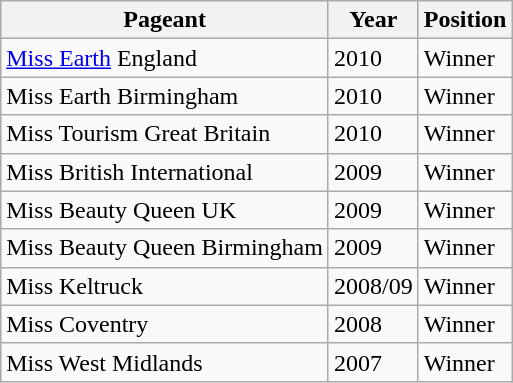<table class="wikitable">
<tr>
<th>Pageant</th>
<th>Year</th>
<th>Position</th>
</tr>
<tr>
<td><a href='#'>Miss Earth</a> England</td>
<td>2010</td>
<td>Winner</td>
</tr>
<tr>
<td>Miss Earth Birmingham</td>
<td>2010</td>
<td>Winner</td>
</tr>
<tr>
<td>Miss Tourism Great Britain</td>
<td>2010</td>
<td>Winner</td>
</tr>
<tr>
<td>Miss British International</td>
<td>2009</td>
<td>Winner</td>
</tr>
<tr>
<td>Miss Beauty Queen UK</td>
<td>2009</td>
<td>Winner</td>
</tr>
<tr>
<td>Miss Beauty Queen Birmingham</td>
<td>2009</td>
<td>Winner</td>
</tr>
<tr>
<td>Miss Keltruck</td>
<td>2008/09</td>
<td>Winner</td>
</tr>
<tr>
<td>Miss Coventry</td>
<td>2008</td>
<td>Winner</td>
</tr>
<tr>
<td>Miss West Midlands</td>
<td>2007</td>
<td>Winner</td>
</tr>
</table>
